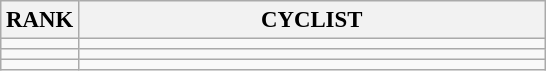<table class="wikitable" style="font-size:95%;">
<tr>
<th>RANK</th>
<th align="left" style="width: 20em">CYCLIST</th>
</tr>
<tr>
<td align="center"></td>
<td></td>
</tr>
<tr>
<td align="center"></td>
<td></td>
</tr>
<tr>
<td align="center"></td>
<td></td>
</tr>
</table>
